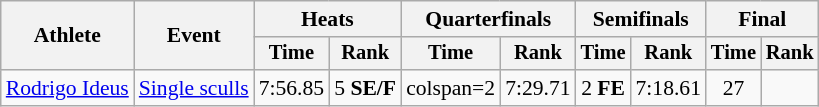<table class="wikitable" style="font-size:90%">
<tr>
<th rowspan="2">Athlete</th>
<th rowspan="2">Event</th>
<th colspan="2">Heats</th>
<th colspan="2">Quarterfinals</th>
<th colspan="2">Semifinals</th>
<th colspan="2">Final</th>
</tr>
<tr style="font-size:95%">
<th>Time</th>
<th>Rank</th>
<th>Time</th>
<th>Rank</th>
<th>Time</th>
<th>Rank</th>
<th>Time</th>
<th>Rank</th>
</tr>
<tr align=center>
<td align=left><a href='#'>Rodrigo Ideus</a></td>
<td align=left><a href='#'>Single sculls</a></td>
<td>7:56.85</td>
<td>5 <strong>SE/F</strong></td>
<td>colspan=2 </td>
<td>7:29.71</td>
<td>2 <strong>FE</strong></td>
<td>7:18.61</td>
<td>27</td>
</tr>
</table>
